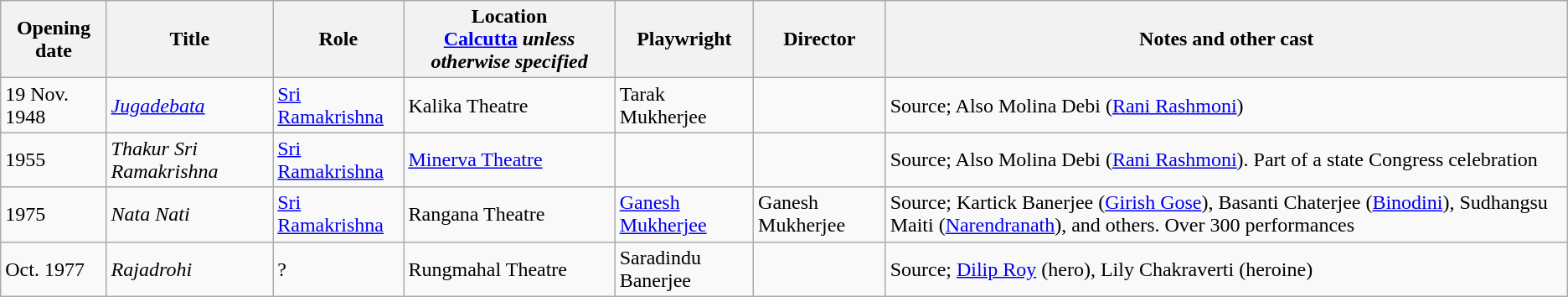<table class="wikitable">
<tr ">
<th>Opening date</th>
<th>Title</th>
<th>Role</th>
<th>Location<br><a href='#'>Calcutta</a> <em>unless otherwise specified</em></th>
<th>Playwright</th>
<th>Director</th>
<th>Notes and other cast</th>
</tr>
<tr>
<td>19 Nov. 1948</td>
<td><em><a href='#'>Jugadebata</a></em></td>
<td><a href='#'>Sri Ramakrishna</a></td>
<td>Kalika Theatre</td>
<td>Tarak Mukherjee</td>
<td></td>
<td>Source; Also Molina Debi (<a href='#'>Rani Rashmoni</a>)</td>
</tr>
<tr>
<td>1955</td>
<td><em>Thakur Sri Ramakrishna</em></td>
<td><a href='#'>Sri Ramakrishna</a></td>
<td><a href='#'>Minerva Theatre</a></td>
<td></td>
<td></td>
<td>Source; Also Molina Debi (<a href='#'>Rani Rashmoni</a>). Part of a state Congress celebration</td>
</tr>
<tr>
<td>1975</td>
<td><em>Nata Nati</em></td>
<td><a href='#'>Sri Ramakrishna</a></td>
<td>Rangana Theatre</td>
<td><a href='#'>Ganesh Mukherjee</a></td>
<td>Ganesh Mukherjee</td>
<td>Source; Kartick Banerjee (<a href='#'>Girish Gose</a>), Basanti Chaterjee (<a href='#'>Binodini</a>), Sudhangsu Maiti (<a href='#'>Narendranath</a>), and others. Over 300 performances</td>
</tr>
<tr>
<td>Oct. 1977</td>
<td><em>Rajadrohi</em></td>
<td>?</td>
<td>Rungmahal Theatre</td>
<td>Saradindu Banerjee</td>
<td></td>
<td>Source; <a href='#'>Dilip Roy</a> (hero), Lily Chakraverti (heroine)</td>
</tr>
</table>
